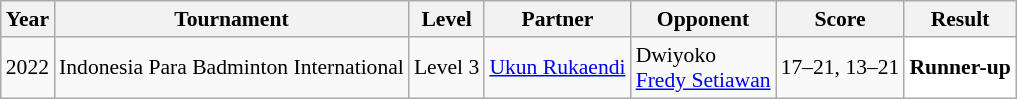<table class="sortable wikitable" style="font-size: 90%;">
<tr>
<th>Year</th>
<th>Tournament</th>
<th>Level</th>
<th>Partner</th>
<th>Opponent</th>
<th>Score</th>
<th>Result</th>
</tr>
<tr>
<td align="center">2022</td>
<td align="left">Indonesia Para Badminton International</td>
<td align="left">Level 3</td>
<td align="left"> <a href='#'>Ukun Rukaendi</a></td>
<td align="left"> Dwiyoko<br> <a href='#'>Fredy Setiawan</a></td>
<td align="left">17–21, 13–21</td>
<td style="text-align:left; background:white"> <strong>Runner-up</strong></td>
</tr>
</table>
